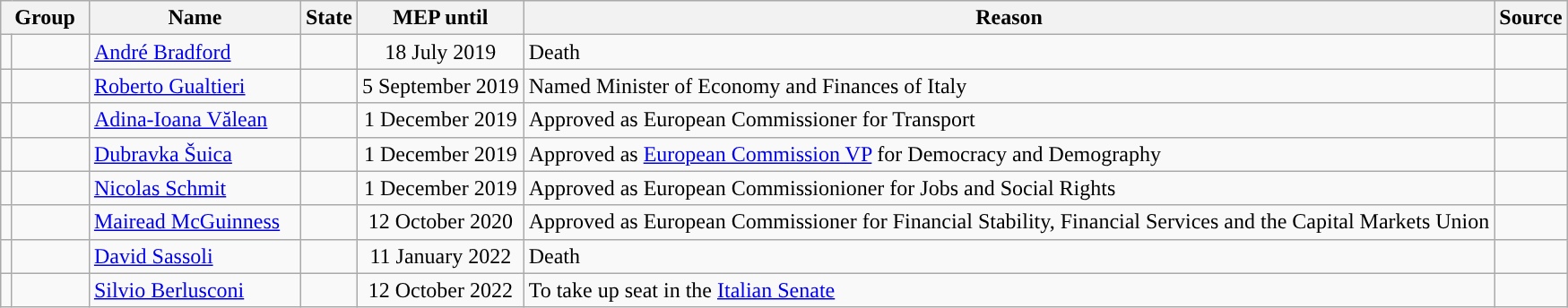<table class="wikitable">
<tr>
<th colspan="2">Group</th>
<th>Name</th>
<th>State</th>
<th>MEP until</th>
<th>Reason</th>
<th>Source</th>
</tr>
<tr>
<td style="width:1px; background-color:"></td>
<td style="width:50px;"><strong></strong></td>
<td style="width:150px;"><a href='#'>André Bradford</a></td>
<td></td>
<td align=center>18 July 2019</td>
<td>Death</td>
<td></td>
</tr>
<tr>
<td style="width:1px; background-color:"></td>
<td><strong></strong></td>
<td><a href='#'>Roberto Gualtieri</a></td>
<td></td>
<td align=center>5 September 2019</td>
<td>Named Minister of Economy and Finances of Italy</td>
<td></td>
</tr>
<tr>
<td style="width:1px; background-color:"></td>
<td><strong></strong></td>
<td><a href='#'>Adina-Ioana Vălean</a></td>
<td></td>
<td align=center>1 December 2019</td>
<td>Approved as European Commissioner for Transport</td>
<td></td>
</tr>
<tr>
<td style="width:1px; background-color:"></td>
<td><strong></strong></td>
<td><a href='#'>Dubravka Šuica</a></td>
<td></td>
<td align=center>1 December 2019</td>
<td>Approved as <a href='#'>European Commission VP</a> for Democracy and Demography</td>
<td></td>
</tr>
<tr>
<td style="width:1px; background-color:"></td>
<td><strong></strong></td>
<td><a href='#'>Nicolas Schmit</a></td>
<td></td>
<td align=center>1 December 2019</td>
<td>Approved as European Commissionioner for Jobs and Social Rights</td>
<td></td>
</tr>
<tr>
<td style="width:1px; background-color:"></td>
<td><strong></strong></td>
<td><a href='#'>Mairead McGuinness</a></td>
<td></td>
<td align=center>12 October 2020</td>
<td>Approved as European Commissioner for Financial Stability, Financial Services and the Capital Markets Union</td>
<td></td>
</tr>
<tr>
<td style="width:1px; background-color:"></td>
<td style="width:50px;"><strong></strong></td>
<td style="width:150px;"><a href='#'>David Sassoli</a></td>
<td></td>
<td align=center>11 January 2022</td>
<td>Death</td>
<td></td>
</tr>
<tr>
<td style="width:1px; background-color:"></td>
<td><strong></strong></td>
<td><a href='#'>Silvio Berlusconi</a></td>
<td></td>
<td align=center>12 October 2022</td>
<td>To take up seat in the <a href='#'>Italian Senate</a></td>
<td></td>
</tr>
</table>
